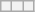<table class="wikitable">
<tr>
<th></th>
<th></th>
<th></th>
</tr>
</table>
